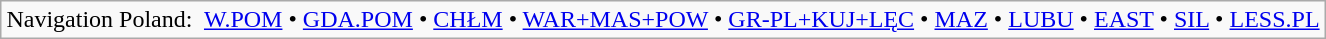<table class="wikitable"  style="margin:auto;">
<tr>
<td>Navigation Poland:  <a href='#'>W.POM</a> • <a href='#'>GDA.POM</a> • <a href='#'>CHŁM</a> • <a href='#'>WAR+MAS+POW</a> • <a href='#'>GR-PL+KUJ+LĘC</a> • <a href='#'>MAZ</a> • <a href='#'>LUBU</a> • <a href='#'>EAST</a> • <a href='#'>SIL</a> • <a href='#'>LESS.PL</a></td>
</tr>
</table>
